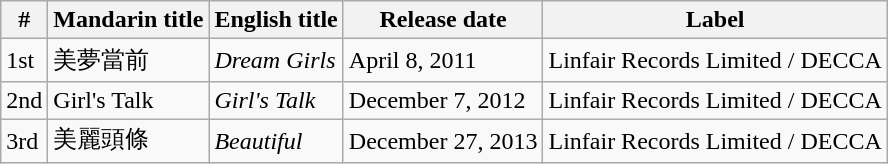<table class="wikitable sortable">
<tr>
<th>#</th>
<th>Mandarin title</th>
<th>English title</th>
<th>Release date</th>
<th>Label</th>
</tr>
<tr>
<td>1st</td>
<td>美夢當前</td>
<td><em>Dream Girls</em></td>
<td>April 8, 2011</td>
<td>Linfair Records Limited / DECCA</td>
</tr>
<tr>
<td>2nd</td>
<td>Girl's Talk</td>
<td><em>Girl's Talk</em></td>
<td>December 7, 2012</td>
<td>Linfair Records Limited / DECCA</td>
</tr>
<tr>
<td>3rd</td>
<td>美麗頭條</td>
<td><em>Beautiful</em></td>
<td>December 27, 2013</td>
<td>Linfair Records Limited / DECCA</td>
</tr>
</table>
